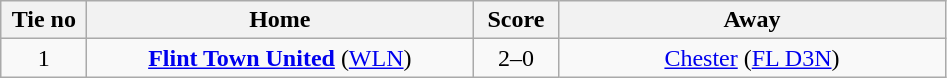<table class="wikitable" style="text-align:center">
<tr>
<th width=50>Tie no</th>
<th width=250>Home</th>
<th width=50>Score</th>
<th width=250>Away</th>
</tr>
<tr>
<td>1</td>
<td><strong><a href='#'>Flint Town United</a></strong> (<a href='#'>WLN</a>)</td>
<td>2–0</td>
<td><a href='#'>Chester</a> (<a href='#'>FL D3N</a>)</td>
</tr>
</table>
